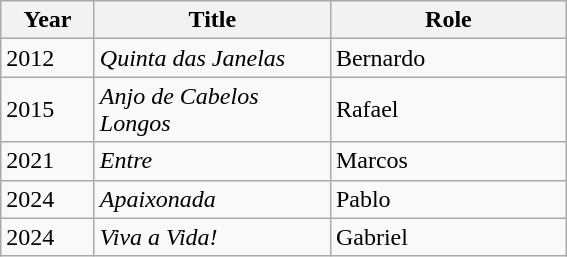<table class="wikitable sortable">
<tr>
<th width=055>Year</th>
<th width=150>Title</th>
<th width=150>Role</th>
</tr>
<tr>
<td>2012</td>
<td><em>Quinta das Janelas</em></td>
<td>Bernardo</td>
</tr>
<tr>
<td>2015</td>
<td><em>Anjo de Cabelos Longos</em></td>
<td>Rafael</td>
</tr>
<tr>
<td>2021</td>
<td><em>Entre</em></td>
<td>Marcos</td>
</tr>
<tr>
<td>2024</td>
<td><em>Apaixonada</em></td>
<td>Pablo</td>
</tr>
<tr>
<td>2024</td>
<td><em>Viva a Vida!</em></td>
<td>Gabriel</td>
</tr>
</table>
